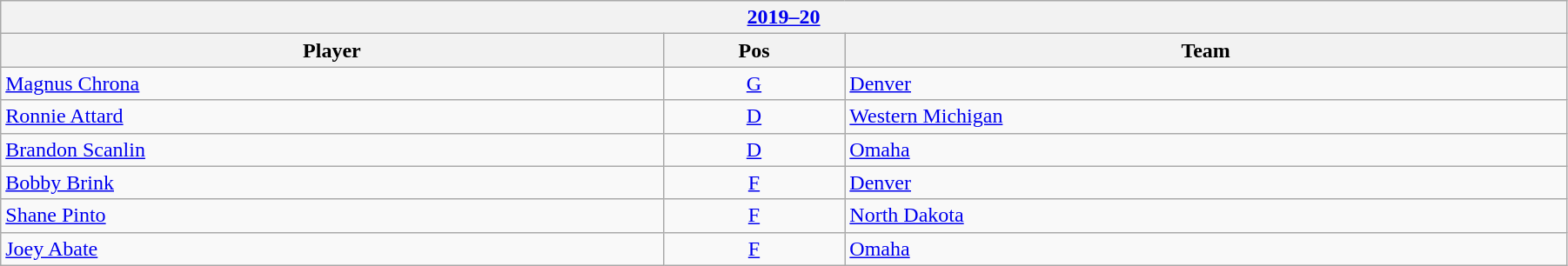<table class="wikitable" width=95%>
<tr>
<th colspan=3><a href='#'>2019–20</a></th>
</tr>
<tr>
<th>Player</th>
<th>Pos</th>
<th>Team</th>
</tr>
<tr>
<td><a href='#'>Magnus Chrona</a></td>
<td align=center><a href='#'>G</a></td>
<td><a href='#'>Denver</a></td>
</tr>
<tr>
<td><a href='#'>Ronnie Attard</a></td>
<td align=center><a href='#'>D</a></td>
<td><a href='#'>Western Michigan</a></td>
</tr>
<tr>
<td><a href='#'>Brandon Scanlin</a></td>
<td align=center><a href='#'>D</a></td>
<td><a href='#'>Omaha</a></td>
</tr>
<tr>
<td><a href='#'>Bobby Brink</a></td>
<td align=center><a href='#'>F</a></td>
<td><a href='#'>Denver</a></td>
</tr>
<tr>
<td><a href='#'>Shane Pinto</a></td>
<td align=center><a href='#'>F</a></td>
<td><a href='#'>North Dakota</a></td>
</tr>
<tr>
<td><a href='#'>Joey Abate</a></td>
<td align=center><a href='#'>F</a></td>
<td><a href='#'>Omaha</a></td>
</tr>
</table>
